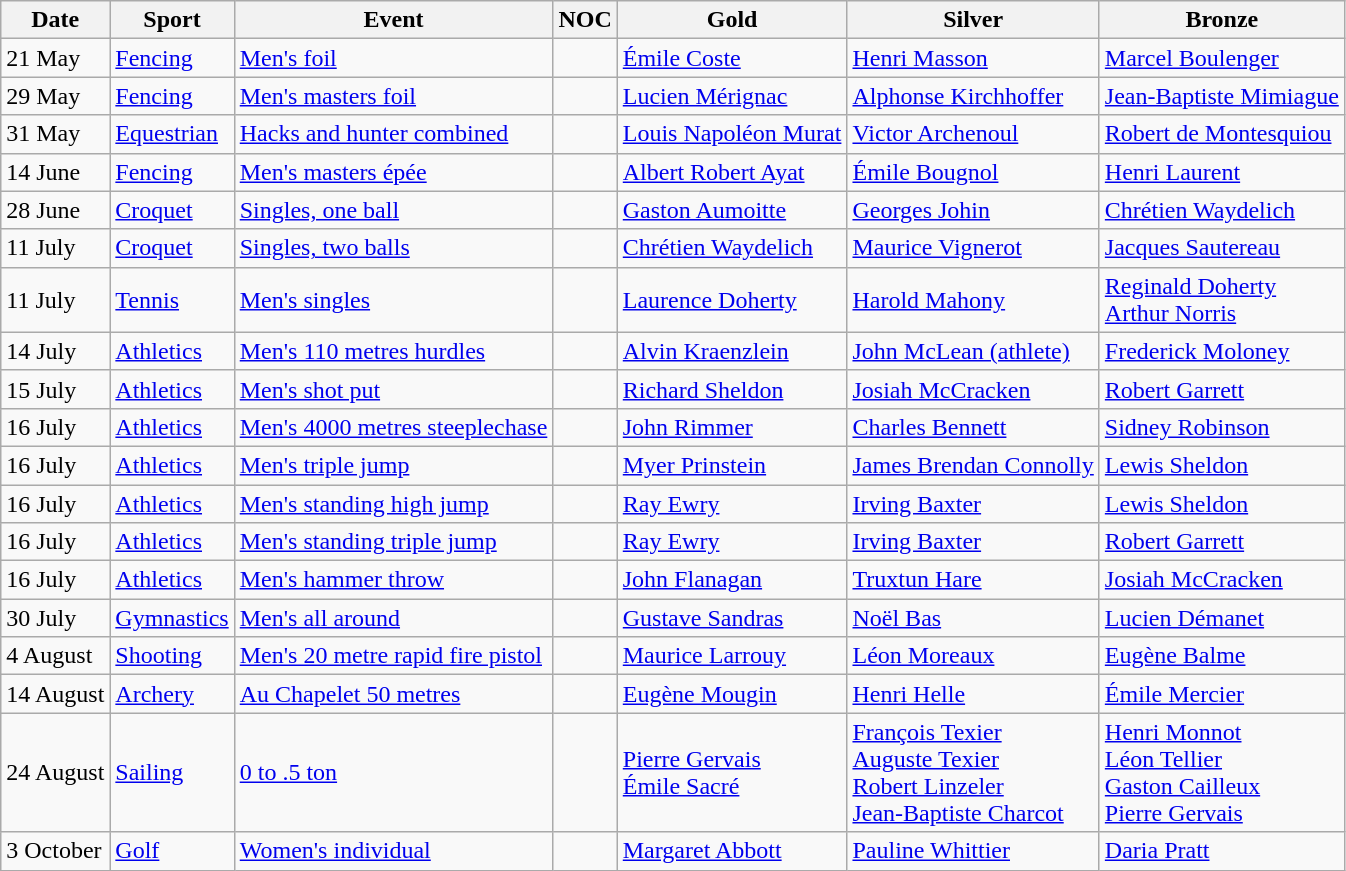<table class="wikitable">
<tr>
<th>Date</th>
<th>Sport</th>
<th>Event</th>
<th>NOC</th>
<th>Gold</th>
<th>Silver</th>
<th>Bronze</th>
</tr>
<tr>
<td>21 May</td>
<td><a href='#'>Fencing</a></td>
<td><a href='#'>Men's foil</a></td>
<td></td>
<td><a href='#'>Émile Coste</a></td>
<td><a href='#'>Henri Masson</a></td>
<td><a href='#'>Marcel Boulenger</a></td>
</tr>
<tr>
<td>29 May</td>
<td><a href='#'>Fencing</a></td>
<td><a href='#'>Men's masters foil</a></td>
<td></td>
<td><a href='#'>Lucien Mérignac</a></td>
<td><a href='#'>Alphonse Kirchhoffer</a></td>
<td><a href='#'>Jean-Baptiste Mimiague</a></td>
</tr>
<tr>
<td>31 May</td>
<td><a href='#'>Equestrian</a></td>
<td><a href='#'>Hacks and hunter combined</a></td>
<td></td>
<td><a href='#'>Louis Napoléon Murat</a></td>
<td><a href='#'>Victor Archenoul</a></td>
<td><a href='#'>Robert de Montesquiou</a></td>
</tr>
<tr>
<td>14 June</td>
<td><a href='#'>Fencing</a></td>
<td><a href='#'>Men's masters épée</a></td>
<td></td>
<td><a href='#'>Albert Robert Ayat</a></td>
<td><a href='#'>Émile Bougnol</a></td>
<td><a href='#'>Henri Laurent</a></td>
</tr>
<tr>
<td>28 June</td>
<td><a href='#'>Croquet</a></td>
<td><a href='#'>Singles, one ball</a></td>
<td></td>
<td><a href='#'>Gaston Aumoitte</a></td>
<td><a href='#'>Georges Johin</a></td>
<td><a href='#'>Chrétien Waydelich</a></td>
</tr>
<tr>
<td>11 July</td>
<td><a href='#'>Croquet</a></td>
<td><a href='#'>Singles, two balls</a></td>
<td></td>
<td><a href='#'>Chrétien Waydelich</a></td>
<td><a href='#'>Maurice Vignerot</a></td>
<td><a href='#'>Jacques Sautereau</a></td>
</tr>
<tr>
<td>11 July</td>
<td><a href='#'>Tennis</a></td>
<td><a href='#'>Men's singles</a></td>
<td></td>
<td><a href='#'>Laurence Doherty</a></td>
<td><a href='#'>Harold Mahony</a></td>
<td><a href='#'>Reginald Doherty</a><br><a href='#'>Arthur Norris</a></td>
</tr>
<tr>
<td>14 July</td>
<td><a href='#'>Athletics</a></td>
<td><a href='#'>Men's 110 metres hurdles</a></td>
<td></td>
<td><a href='#'>Alvin Kraenzlein</a></td>
<td><a href='#'>John McLean (athlete)</a></td>
<td><a href='#'>Frederick Moloney</a></td>
</tr>
<tr>
<td>15 July</td>
<td><a href='#'>Athletics</a></td>
<td><a href='#'>Men's shot put</a></td>
<td></td>
<td><a href='#'>Richard Sheldon</a></td>
<td><a href='#'>Josiah McCracken</a></td>
<td><a href='#'>Robert Garrett</a></td>
</tr>
<tr>
<td>16 July</td>
<td><a href='#'>Athletics</a></td>
<td><a href='#'>Men's 4000 metres steeplechase</a></td>
<td></td>
<td><a href='#'>John Rimmer</a></td>
<td><a href='#'>Charles Bennett</a></td>
<td><a href='#'>Sidney Robinson</a></td>
</tr>
<tr>
<td>16 July</td>
<td><a href='#'>Athletics</a></td>
<td><a href='#'>Men's triple jump</a></td>
<td></td>
<td><a href='#'>Myer Prinstein</a></td>
<td><a href='#'>James Brendan Connolly</a></td>
<td><a href='#'>Lewis Sheldon</a></td>
</tr>
<tr>
<td>16 July</td>
<td><a href='#'>Athletics</a></td>
<td><a href='#'>Men's standing high jump</a></td>
<td></td>
<td><a href='#'>Ray Ewry</a></td>
<td><a href='#'>Irving Baxter</a></td>
<td><a href='#'>Lewis Sheldon</a></td>
</tr>
<tr>
<td>16 July</td>
<td><a href='#'>Athletics</a></td>
<td><a href='#'>Men's standing triple jump</a></td>
<td></td>
<td><a href='#'>Ray Ewry</a></td>
<td><a href='#'>Irving Baxter</a></td>
<td><a href='#'>Robert Garrett</a></td>
</tr>
<tr>
<td>16 July</td>
<td><a href='#'>Athletics</a></td>
<td><a href='#'>Men's hammer throw</a></td>
<td></td>
<td><a href='#'>John Flanagan</a></td>
<td><a href='#'>Truxtun Hare</a></td>
<td><a href='#'>Josiah McCracken</a></td>
</tr>
<tr>
<td>30 July</td>
<td><a href='#'>Gymnastics</a></td>
<td><a href='#'>Men's all around</a></td>
<td></td>
<td><a href='#'>Gustave Sandras</a></td>
<td><a href='#'>Noël Bas</a></td>
<td><a href='#'>Lucien Démanet</a></td>
</tr>
<tr>
<td>4 August</td>
<td><a href='#'>Shooting</a></td>
<td><a href='#'>Men's 20 metre rapid fire pistol</a></td>
<td></td>
<td><a href='#'>Maurice Larrouy</a></td>
<td><a href='#'>Léon Moreaux</a></td>
<td><a href='#'>Eugène Balme</a></td>
</tr>
<tr>
<td>14 August</td>
<td><a href='#'>Archery</a></td>
<td><a href='#'>Au Chapelet 50 metres</a></td>
<td></td>
<td><a href='#'>Eugène Mougin</a></td>
<td><a href='#'>Henri Helle</a></td>
<td><a href='#'>Émile Mercier</a></td>
</tr>
<tr>
<td>24 August</td>
<td><a href='#'>Sailing</a></td>
<td><a href='#'>0 to .5 ton</a></td>
<td></td>
<td><a href='#'>Pierre Gervais</a><br><a href='#'>Émile Sacré</a></td>
<td><a href='#'>François Texier</a><br><a href='#'>Auguste Texier</a><br><a href='#'>Robert Linzeler</a><br><a href='#'>Jean-Baptiste Charcot</a></td>
<td><a href='#'>Henri Monnot</a><br><a href='#'>Léon Tellier</a><br><a href='#'>Gaston Cailleux</a><br><a href='#'>Pierre Gervais</a></td>
</tr>
<tr>
<td>3 October</td>
<td><a href='#'>Golf</a></td>
<td><a href='#'>Women's individual</a></td>
<td></td>
<td><a href='#'>Margaret Abbott</a></td>
<td><a href='#'>Pauline Whittier</a></td>
<td><a href='#'>Daria Pratt</a></td>
</tr>
</table>
